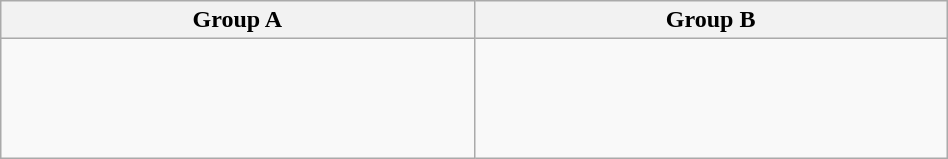<table class=wikitable width=50%>
<tr>
<th width=25%>Group A</th>
<th width=25%>Group B</th>
</tr>
<tr>
<td><br><br><br><br></td>
<td><br><br><br><br></td>
</tr>
</table>
